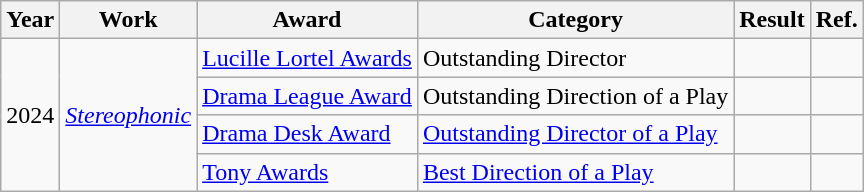<table class=wikitable>
<tr>
<th scope=col>Year</th>
<th scope=col>Work</th>
<th scope=col>Award</th>
<th scope=col>Category</th>
<th scope=col>Result</th>
<th scope=col>Ref.</th>
</tr>
<tr>
<td rowspan="4">2024</td>
<td rowspan="4"><em><a href='#'>Stereophonic</a></em></td>
<td><a href='#'>Lucille Lortel Awards</a></td>
<td>Outstanding Director</td>
<td></td>
<td></td>
</tr>
<tr>
<td><a href='#'>Drama League Award</a></td>
<td>Outstanding Direction of a Play</td>
<td></td>
<td></td>
</tr>
<tr>
<td><a href='#'>Drama Desk Award</a></td>
<td><a href='#'>Outstanding Director of a Play</a></td>
<td></td>
<td></td>
</tr>
<tr>
<td><a href='#'>Tony Awards</a></td>
<td><a href='#'>Best Direction of a Play</a></td>
<td></td>
<td></td>
</tr>
</table>
